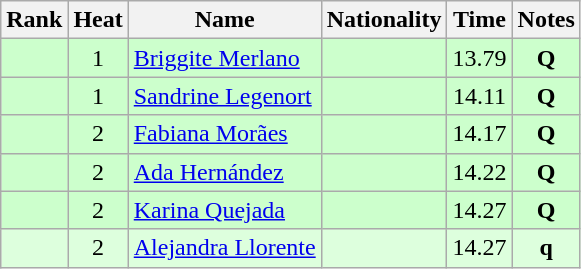<table class="wikitable sortable" style="text-align:center">
<tr>
<th>Rank</th>
<th>Heat</th>
<th>Name</th>
<th>Nationality</th>
<th>Time</th>
<th>Notes</th>
</tr>
<tr bgcolor=ccffcc>
<td align=center></td>
<td align=center>1</td>
<td align=left><a href='#'>Briggite Merlano</a></td>
<td align=left></td>
<td>13.79</td>
<td><strong>Q</strong></td>
</tr>
<tr bgcolor=ccffcc>
<td align=center></td>
<td align=center>1</td>
<td align=left><a href='#'>Sandrine Legenort</a></td>
<td align=left></td>
<td>14.11</td>
<td><strong>Q</strong></td>
</tr>
<tr bgcolor=ccffcc>
<td align=center></td>
<td align=center>2</td>
<td align=left><a href='#'>Fabiana Morães</a></td>
<td align=left></td>
<td>14.17</td>
<td><strong>Q</strong></td>
</tr>
<tr bgcolor=ccffcc>
<td align=center></td>
<td align=center>2</td>
<td align=left><a href='#'>Ada Hernández</a></td>
<td align=left></td>
<td>14.22</td>
<td><strong>Q</strong></td>
</tr>
<tr bgcolor=ccffcc>
<td align=center></td>
<td align=center>2</td>
<td align=left><a href='#'>Karina Quejada</a></td>
<td align=left></td>
<td>14.27</td>
<td><strong>Q</strong></td>
</tr>
<tr bgcolor=ddffdd>
<td align=center></td>
<td align=center>2</td>
<td align=left><a href='#'>Alejandra Llorente</a></td>
<td align=left></td>
<td>14.27</td>
<td><strong>q</strong></td>
</tr>
</table>
